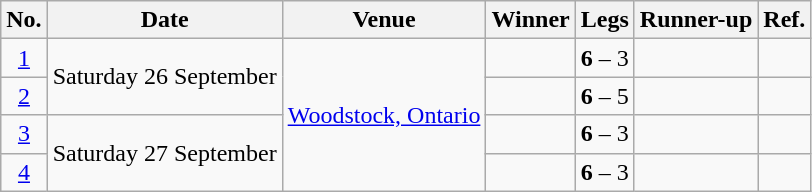<table class="wikitable">
<tr>
<th>No.</th>
<th>Date</th>
<th>Venue</th>
<th>Winner</th>
<th>Legs</th>
<th>Runner-up</th>
<th>Ref.</th>
</tr>
<tr>
<td align=center><a href='#'>1</a></td>
<td rowspan=2>Saturday 26 September</td>
<td rowspan=4> <a href='#'>Woodstock, Ontario</a></td>
<td align="right"></td>
<td align="center"><strong>6</strong> – 3</td>
<td></td>
<td align="center"></td>
</tr>
<tr>
<td align=center><a href='#'>2</a></td>
<td align="right"></td>
<td align="center"><strong>6</strong> – 5</td>
<td></td>
<td align="center"></td>
</tr>
<tr>
<td align=center><a href='#'>3</a></td>
<td rowspan=2>Saturday 27 September</td>
<td align="right"></td>
<td align="center"><strong>6</strong> – 3</td>
<td></td>
<td align="center"></td>
</tr>
<tr>
<td align=center><a href='#'>4</a></td>
<td align="right"></td>
<td align="center"><strong>6</strong> – 3</td>
<td></td>
<td align="center"></td>
</tr>
</table>
